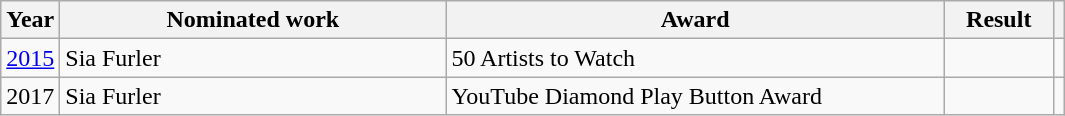<table class="wikitable">
<tr>
<th>Year</th>
<th style="width:250px;">Nominated work</th>
<th style="width:325px;">Award</th>
<th width="65">Result</th>
<th></th>
</tr>
<tr>
<td style="text-align:center;"><a href='#'>2015</a></td>
<td>Sia Furler</td>
<td>50 Artists to Watch</td>
<td></td>
<td style="text-align:center;"></td>
</tr>
<tr>
<td>2017</td>
<td>Sia Furler</td>
<td>YouTube Diamond Play Button Award</td>
<td></td>
<td></td>
</tr>
</table>
